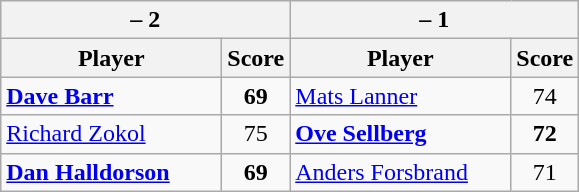<table class=wikitable>
<tr>
<th colspan=2> – 2</th>
<th colspan=2> – 1</th>
</tr>
<tr>
<th width=140>Player</th>
<th>Score</th>
<th width=140>Player</th>
<th>Score</th>
</tr>
<tr>
<td><strong><a href='#'>Dave Barr</a></strong></td>
<td align=center><strong>69</strong></td>
<td><a href='#'>Mats Lanner</a></td>
<td align=center>74</td>
</tr>
<tr>
<td><a href='#'>Richard Zokol</a></td>
<td align=center>75</td>
<td><strong><a href='#'>Ove Sellberg</a></strong></td>
<td align=center><strong>72</strong></td>
</tr>
<tr>
<td><strong><a href='#'>Dan Halldorson</a></strong></td>
<td align=center><strong>69</strong></td>
<td><a href='#'>Anders Forsbrand</a></td>
<td align=center>71</td>
</tr>
</table>
